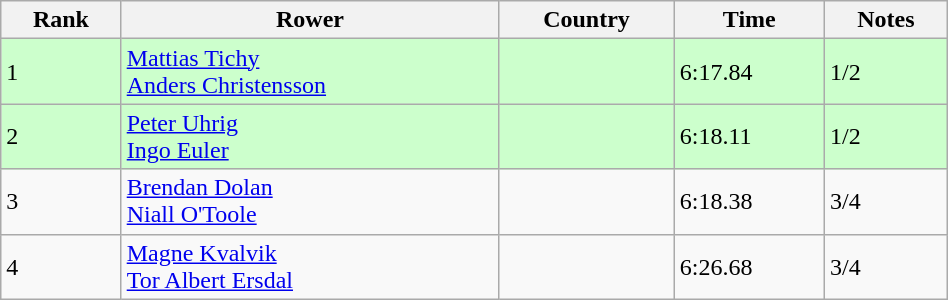<table class="wikitable sortable" width=50%>
<tr>
<th>Rank</th>
<th>Rower</th>
<th>Country</th>
<th>Time</th>
<th>Notes</th>
</tr>
<tr bgcolor=ccffcc>
<td>1</td>
<td><a href='#'>Mattias Tichy</a> <br> <a href='#'>Anders Christensson</a></td>
<td></td>
<td>6:17.84</td>
<td>1/2</td>
</tr>
<tr bgcolor=ccffcc>
<td>2</td>
<td><a href='#'>Peter Uhrig</a> <br> <a href='#'>Ingo Euler</a></td>
<td></td>
<td>6:18.11</td>
<td>1/2</td>
</tr>
<tr>
<td>3</td>
<td><a href='#'>Brendan Dolan</a> <br> <a href='#'>Niall O'Toole</a></td>
<td></td>
<td>6:18.38</td>
<td>3/4</td>
</tr>
<tr>
<td>4</td>
<td><a href='#'>Magne Kvalvik</a> <br><a href='#'>Tor Albert Ersdal</a></td>
<td></td>
<td>6:26.68</td>
<td>3/4</td>
</tr>
</table>
